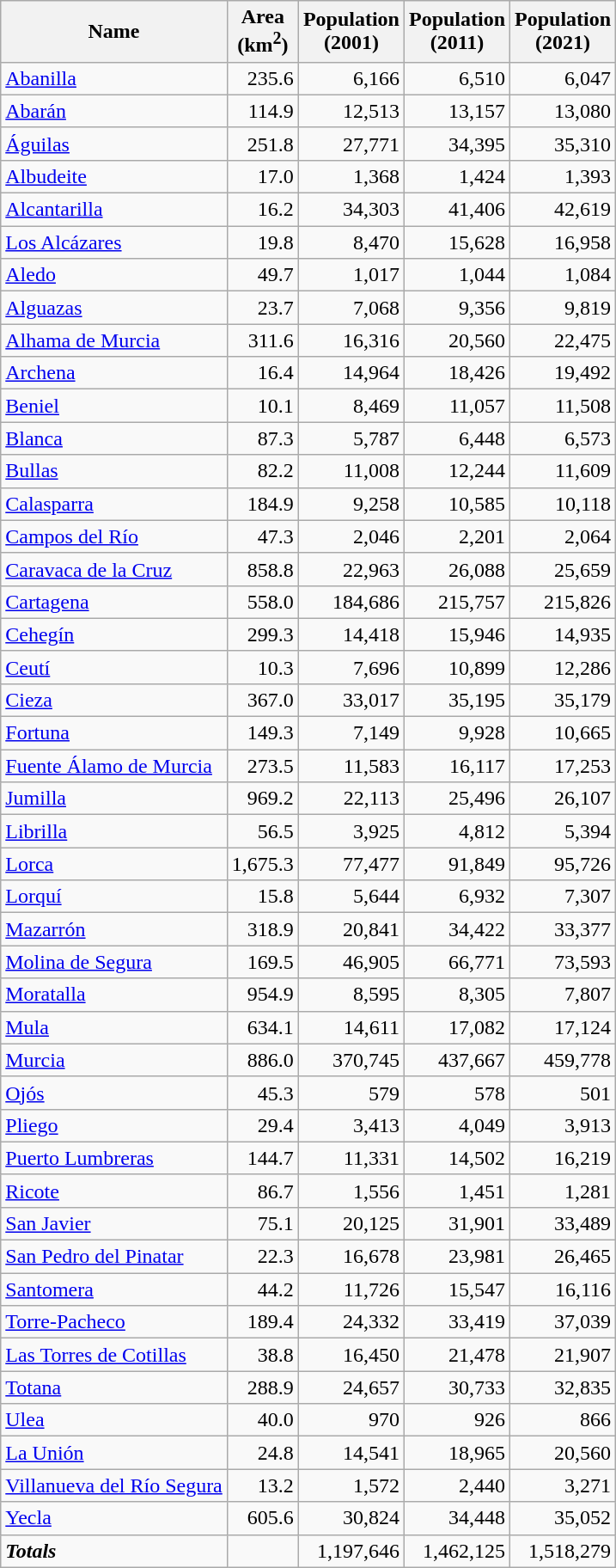<table class="wikitable sortable">
<tr>
<th>Name</th>
<th>Area<br>(km<sup>2</sup>)</th>
<th>Population<br>(2001)</th>
<th>Population<br>(2011)</th>
<th>Population<br>(2021)</th>
</tr>
<tr>
<td><a href='#'>Abanilla</a></td>
<td align="right">235.6</td>
<td align="right">6,166</td>
<td align="right">6,510</td>
<td align="right">6,047</td>
</tr>
<tr>
<td><a href='#'>Abarán</a></td>
<td align="right">114.9</td>
<td align="right">12,513</td>
<td align="right">13,157</td>
<td align="right">13,080</td>
</tr>
<tr>
<td><a href='#'>Águilas</a></td>
<td align="right">251.8</td>
<td align="right">27,771</td>
<td align="right">34,395</td>
<td align="right">35,310</td>
</tr>
<tr>
<td><a href='#'>Albudeite</a></td>
<td align="right">17.0</td>
<td align="right">1,368</td>
<td align="right">1,424</td>
<td align="right">1,393</td>
</tr>
<tr>
<td><a href='#'>Alcantarilla</a></td>
<td align="right">16.2</td>
<td align="right">34,303</td>
<td align="right">41,406</td>
<td align="right">42,619</td>
</tr>
<tr>
<td><a href='#'>Los Alcázares</a></td>
<td align="right">19.8</td>
<td align="right">8,470</td>
<td align="right">15,628</td>
<td align="right">16,958</td>
</tr>
<tr>
<td><a href='#'>Aledo</a></td>
<td align="right">49.7</td>
<td align="right">1,017</td>
<td align="right">1,044</td>
<td align="right">1,084</td>
</tr>
<tr>
<td><a href='#'>Alguazas</a></td>
<td align="right">23.7</td>
<td align="right">7,068</td>
<td align="right">9,356</td>
<td align="right">9,819</td>
</tr>
<tr>
<td><a href='#'>Alhama de Murcia</a></td>
<td align="right">311.6</td>
<td align="right">16,316</td>
<td align="right">20,560</td>
<td align="right">22,475</td>
</tr>
<tr>
<td><a href='#'>Archena</a></td>
<td align="right">16.4</td>
<td align="right">14,964</td>
<td align="right">18,426</td>
<td align="right">19,492</td>
</tr>
<tr>
<td><a href='#'>Beniel</a></td>
<td align="right">10.1</td>
<td align="right">8,469</td>
<td align="right">11,057</td>
<td align="right">11,508</td>
</tr>
<tr>
<td><a href='#'>Blanca</a></td>
<td align="right">87.3</td>
<td align="right">5,787</td>
<td align="right">6,448</td>
<td align="right">6,573</td>
</tr>
<tr>
<td><a href='#'>Bullas</a></td>
<td align="right">82.2</td>
<td align="right">11,008</td>
<td align="right">12,244</td>
<td align="right">11,609</td>
</tr>
<tr>
<td><a href='#'>Calasparra</a></td>
<td align="right">184.9</td>
<td align="right">9,258</td>
<td align="right">10,585</td>
<td align="right">10,118</td>
</tr>
<tr>
<td><a href='#'>Campos del Río</a></td>
<td align="right">47.3</td>
<td align="right">2,046</td>
<td align="right">2,201</td>
<td align="right">2,064</td>
</tr>
<tr>
<td><a href='#'>Caravaca de la Cruz</a></td>
<td align="right">858.8</td>
<td align="right">22,963</td>
<td align="right">26,088</td>
<td align="right">25,659</td>
</tr>
<tr>
<td><a href='#'>Cartagena</a></td>
<td align="right">558.0</td>
<td align="right">184,686</td>
<td align="right">215,757</td>
<td align="right">215,826</td>
</tr>
<tr>
<td><a href='#'>Cehegín</a></td>
<td align="right">299.3</td>
<td align="right">14,418</td>
<td align="right">15,946</td>
<td align="right">14,935</td>
</tr>
<tr>
<td><a href='#'>Ceutí</a></td>
<td align="right">10.3</td>
<td align="right">7,696</td>
<td align="right">10,899</td>
<td align="right">12,286</td>
</tr>
<tr>
<td><a href='#'>Cieza</a></td>
<td align="right">367.0</td>
<td align="right">33,017</td>
<td align="right">35,195</td>
<td align="right">35,179</td>
</tr>
<tr>
<td><a href='#'>Fortuna</a></td>
<td align="right">149.3</td>
<td align="right">7,149</td>
<td align="right">9,928</td>
<td align="right">10,665</td>
</tr>
<tr>
<td><a href='#'>Fuente Álamo de Murcia</a></td>
<td align="right">273.5</td>
<td align="right">11,583</td>
<td align="right">16,117</td>
<td align="right">17,253</td>
</tr>
<tr>
<td><a href='#'>Jumilla</a></td>
<td align="right">969.2</td>
<td align="right">22,113</td>
<td align="right">25,496</td>
<td align="right">26,107</td>
</tr>
<tr>
<td><a href='#'>Librilla</a></td>
<td align="right">56.5</td>
<td align="right">3,925</td>
<td align="right">4,812</td>
<td align="right">5,394</td>
</tr>
<tr>
<td><a href='#'>Lorca</a></td>
<td align="right">1,675.3</td>
<td align="right">77,477</td>
<td align="right">91,849</td>
<td align="right">95,726</td>
</tr>
<tr>
<td><a href='#'>Lorquí</a></td>
<td align="right">15.8</td>
<td align="right">5,644</td>
<td align="right">6,932</td>
<td align="right">7,307</td>
</tr>
<tr>
<td><a href='#'>Mazarrón</a></td>
<td align="right">318.9</td>
<td align="right">20,841</td>
<td align="right">34,422</td>
<td align="right">33,377</td>
</tr>
<tr>
<td><a href='#'>Molina de Segura</a></td>
<td align="right">169.5</td>
<td align="right">46,905</td>
<td align="right">66,771</td>
<td align="right">73,593</td>
</tr>
<tr>
<td><a href='#'>Moratalla</a></td>
<td align="right">954.9</td>
<td align="right">8,595</td>
<td align="right">8,305</td>
<td align="right">7,807</td>
</tr>
<tr>
<td><a href='#'>Mula</a></td>
<td align="right">634.1</td>
<td align="right">14,611</td>
<td align="right">17,082</td>
<td align="right">17,124</td>
</tr>
<tr>
<td><a href='#'>Murcia</a></td>
<td align="right">886.0</td>
<td align="right">370,745</td>
<td align="right">437,667</td>
<td align="right">459,778</td>
</tr>
<tr>
<td><a href='#'>Ojós</a></td>
<td align="right">45.3</td>
<td align="right">579</td>
<td align="right">578</td>
<td align="right">501</td>
</tr>
<tr>
<td><a href='#'>Pliego</a></td>
<td align="right">29.4</td>
<td align="right">3,413</td>
<td align="right">4,049</td>
<td align="right">3,913</td>
</tr>
<tr>
<td><a href='#'>Puerto Lumbreras</a></td>
<td align="right">144.7</td>
<td align="right">11,331</td>
<td align="right">14,502</td>
<td align="right">16,219</td>
</tr>
<tr>
<td><a href='#'>Ricote</a></td>
<td align="right">86.7</td>
<td align="right">1,556</td>
<td align="right">1,451</td>
<td align="right">1,281</td>
</tr>
<tr>
<td><a href='#'>San Javier</a></td>
<td align="right">75.1</td>
<td align="right">20,125</td>
<td align="right">31,901</td>
<td align="right">33,489</td>
</tr>
<tr>
<td><a href='#'>San Pedro del Pinatar</a></td>
<td align="right">22.3</td>
<td align="right">16,678</td>
<td align="right">23,981</td>
<td align="right">26,465</td>
</tr>
<tr>
<td><a href='#'>Santomera</a></td>
<td align="right">44.2</td>
<td align="right">11,726</td>
<td align="right">15,547</td>
<td align="right">16,116</td>
</tr>
<tr>
<td><a href='#'>Torre-Pacheco</a></td>
<td align="right">189.4</td>
<td align="right">24,332</td>
<td align="right">33,419</td>
<td align="right">37,039</td>
</tr>
<tr>
<td><a href='#'>Las Torres de Cotillas</a></td>
<td align="right">38.8</td>
<td align="right">16,450</td>
<td align="right">21,478</td>
<td align="right">21,907</td>
</tr>
<tr>
<td><a href='#'>Totana</a></td>
<td align="right">288.9</td>
<td align="right">24,657</td>
<td align="right">30,733</td>
<td align="right">32,835</td>
</tr>
<tr>
<td><a href='#'>Ulea</a></td>
<td align="right">40.0</td>
<td align="right">970</td>
<td align="right">926</td>
<td align="right">866</td>
</tr>
<tr>
<td><a href='#'>La Unión</a></td>
<td align="right">24.8</td>
<td align="right">14,541</td>
<td align="right">18,965</td>
<td align="right">20,560</td>
</tr>
<tr>
<td><a href='#'>Villanueva del Río Segura</a></td>
<td align="right">13.2</td>
<td align="right">1,572</td>
<td align="right">2,440</td>
<td align="right">3,271</td>
</tr>
<tr>
<td><a href='#'>Yecla</a></td>
<td align="right">605.6</td>
<td align="right">30,824</td>
<td align="right">34,448</td>
<td align="right">35,052</td>
</tr>
<tr>
<td><strong><em>Totals</em></strong></td>
<td align="right"></td>
<td align="right">1,197,646</td>
<td align="right">1,462,125</td>
<td align="right">1,518,279</td>
</tr>
</table>
